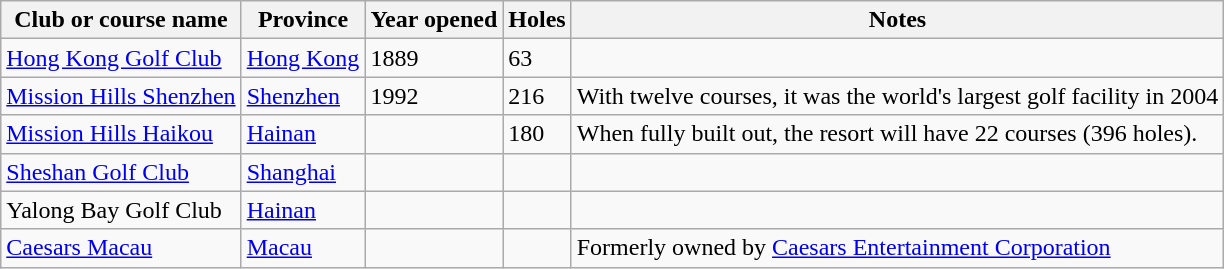<table class="wikitable sortable">
<tr>
<th>Club or course name</th>
<th>Province</th>
<th>Year opened</th>
<th>Holes</th>
<th>Notes</th>
</tr>
<tr>
<td><a href='#'>Hong Kong Golf Club</a></td>
<td><a href='#'>Hong Kong</a></td>
<td>1889</td>
<td>63</td>
<td></td>
</tr>
<tr>
<td><a href='#'>Mission Hills Shenzhen</a></td>
<td><a href='#'>Shenzhen</a></td>
<td>1992</td>
<td>216</td>
<td>With twelve courses, it was the world's largest golf facility in 2004</td>
</tr>
<tr>
<td><a href='#'>Mission Hills Haikou</a></td>
<td><a href='#'>Hainan</a></td>
<td></td>
<td>180</td>
<td>When fully built out, the resort will have 22 courses (396 holes).</td>
</tr>
<tr>
<td><a href='#'>Sheshan Golf Club</a></td>
<td><a href='#'>Shanghai</a></td>
<td></td>
<td></td>
<td></td>
</tr>
<tr>
<td>Yalong Bay Golf Club</td>
<td><a href='#'>Hainan</a></td>
<td></td>
<td></td>
<td></td>
</tr>
<tr>
<td><a href='#'>Caesars Macau</a></td>
<td><a href='#'>Macau</a></td>
<td></td>
<td></td>
<td>Formerly owned by <a href='#'>Caesars Entertainment Corporation</a></td>
</tr>
</table>
